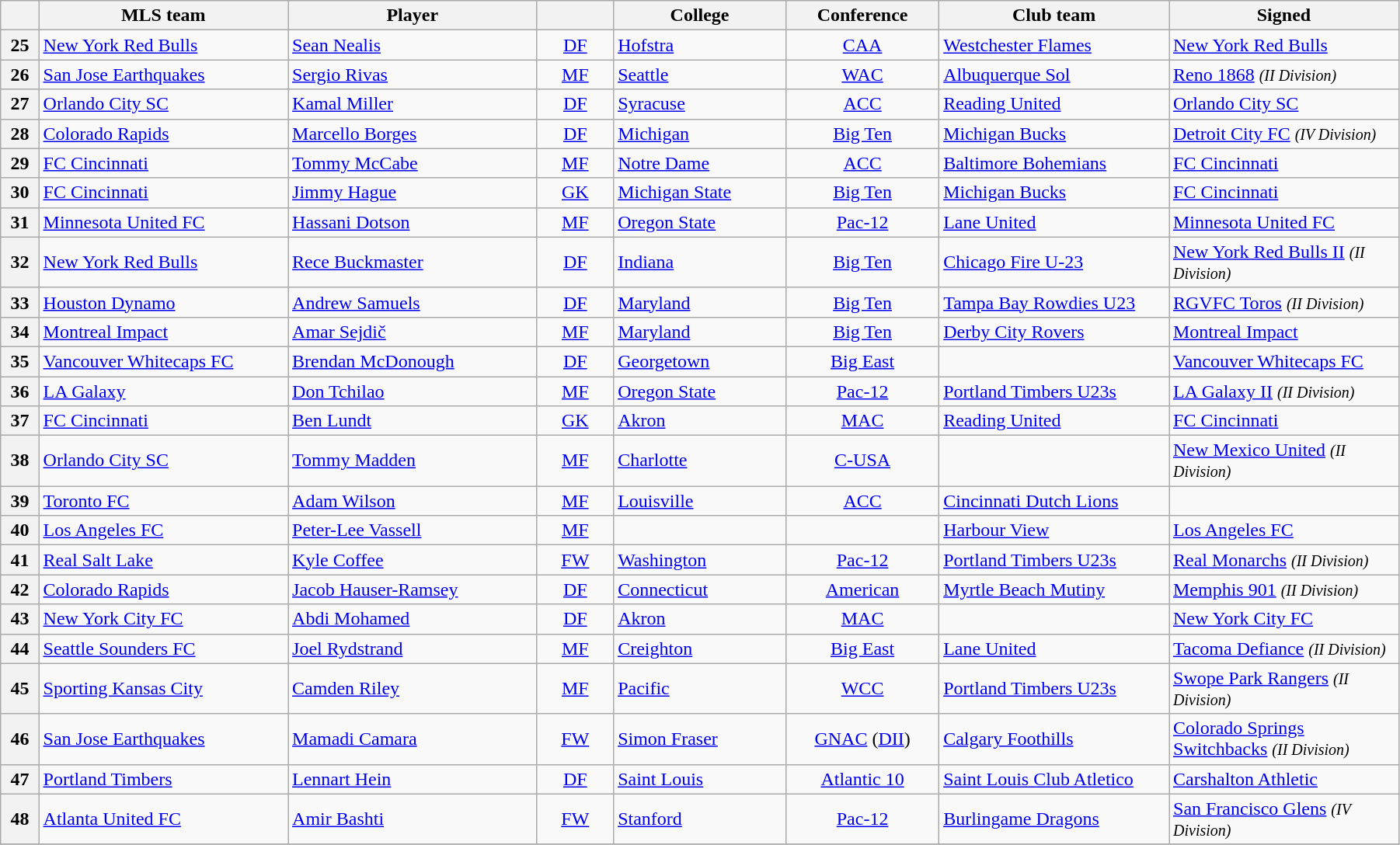<table class="wikitable sortable" style="width:95%">
<tr>
<th width=2%></th>
<th width=13%>MLS team</th>
<th width=13%>Player</th>
<th width=4%></th>
<th width="9%">College</th>
<th width=8%>Conference</th>
<th width="12%">Club team</th>
<th width=12%>Signed</th>
</tr>
<tr>
<th>25</th>
<td><a href='#'>New York Red Bulls</a> </td>
<td> <a href='#'>Sean Nealis</a></td>
<td align=center><a href='#'>DF</a></td>
<td><a href='#'>Hofstra</a></td>
<td align=center><a href='#'>CAA</a></td>
<td><a href='#'>Westchester Flames</a></td>
<td> <a href='#'>New York Red Bulls</a></td>
</tr>
<tr>
<th>26</th>
<td><a href='#'>San Jose Earthquakes</a></td>
<td> <a href='#'>Sergio Rivas</a></td>
<td align=center><a href='#'>MF</a></td>
<td><a href='#'>Seattle</a></td>
<td align=center><a href='#'>WAC</a></td>
<td><a href='#'>Albuquerque Sol</a></td>
<td> <a href='#'>Reno 1868</a> <em><small>(II Division)</small></em></td>
</tr>
<tr>
<th>27</th>
<td><a href='#'>Orlando City SC</a></td>
<td> <a href='#'>Kamal Miller</a></td>
<td align=center><a href='#'>DF</a></td>
<td><a href='#'>Syracuse</a></td>
<td align=center><a href='#'>ACC</a></td>
<td><a href='#'>Reading United</a></td>
<td> <a href='#'>Orlando City SC</a></td>
</tr>
<tr>
<th>28</th>
<td><a href='#'>Colorado Rapids</a></td>
<td> <a href='#'>Marcello Borges</a></td>
<td align=center><a href='#'>DF</a></td>
<td><a href='#'>Michigan</a></td>
<td align=center><a href='#'>Big Ten</a></td>
<td><a href='#'>Michigan Bucks</a></td>
<td> <a href='#'>Detroit City FC</a> <em><small>(IV Division)</small></em></td>
</tr>
<tr>
<th>29</th>
<td><a href='#'>FC Cincinnati</a> </td>
<td> <a href='#'>Tommy McCabe</a></td>
<td align=center><a href='#'>MF</a></td>
<td><a href='#'>Notre Dame</a></td>
<td align=center><a href='#'>ACC</a></td>
<td><a href='#'>Baltimore Bohemians</a></td>
<td> <a href='#'>FC Cincinnati</a></td>
</tr>
<tr>
<th>30</th>
<td><a href='#'>FC Cincinnati</a> </td>
<td> <a href='#'>Jimmy Hague</a></td>
<td align=center><a href='#'>GK</a></td>
<td><a href='#'>Michigan State</a></td>
<td align=center><a href='#'>Big Ten</a></td>
<td><a href='#'>Michigan Bucks</a></td>
<td> <a href='#'>FC Cincinnati</a></td>
</tr>
<tr>
<th>31</th>
<td><a href='#'>Minnesota United FC</a></td>
<td> <a href='#'>Hassani Dotson</a></td>
<td align=center><a href='#'>MF</a></td>
<td><a href='#'>Oregon State</a></td>
<td align=center><a href='#'>Pac-12</a></td>
<td><a href='#'>Lane United</a></td>
<td> <a href='#'>Minnesota United FC</a></td>
</tr>
<tr>
<th>32</th>
<td><a href='#'>New York Red Bulls</a> </td>
<td> <a href='#'>Rece Buckmaster</a></td>
<td align=center><a href='#'>DF</a></td>
<td><a href='#'>Indiana</a></td>
<td align=center><a href='#'>Big Ten</a></td>
<td><a href='#'>Chicago Fire U-23</a></td>
<td> <a href='#'>New York Red Bulls II</a> <em><small>(II Division)</small></em></td>
</tr>
<tr>
<th>33</th>
<td><a href='#'>Houston Dynamo</a> </td>
<td> <a href='#'>Andrew Samuels</a></td>
<td align=center><a href='#'>DF</a></td>
<td><a href='#'>Maryland</a></td>
<td align=center><a href='#'>Big Ten</a></td>
<td><a href='#'>Tampa Bay Rowdies U23</a></td>
<td> <a href='#'>RGVFC Toros</a> <em><small>(II Division)</small></em></td>
</tr>
<tr>
<th>34</th>
<td><a href='#'>Montreal Impact</a></td>
<td> <a href='#'>Amar Sejdič</a></td>
<td align=center><a href='#'>MF</a></td>
<td><a href='#'>Maryland</a></td>
<td align=center><a href='#'>Big Ten</a></td>
<td><a href='#'>Derby City Rovers</a></td>
<td> <a href='#'>Montreal Impact</a></td>
</tr>
<tr>
<th>35</th>
<td><a href='#'>Vancouver Whitecaps FC</a></td>
<td> <a href='#'>Brendan McDonough</a></td>
<td align=center><a href='#'>DF</a></td>
<td><a href='#'>Georgetown</a></td>
<td align=center><a href='#'>Big East</a></td>
<td></td>
<td> <a href='#'>Vancouver Whitecaps FC</a></td>
</tr>
<tr>
<th>36</th>
<td><a href='#'>LA Galaxy</a></td>
<td> <a href='#'>Don Tchilao</a></td>
<td align=center><a href='#'>MF</a></td>
<td><a href='#'>Oregon State</a></td>
<td align=center><a href='#'>Pac-12</a></td>
<td><a href='#'>Portland Timbers U23s</a></td>
<td> <a href='#'>LA Galaxy II</a> <em><small>(II Division)</small></em></td>
</tr>
<tr>
<th>37</th>
<td><a href='#'>FC Cincinnati</a> </td>
<td> <a href='#'>Ben Lundt</a></td>
<td align=center><a href='#'>GK</a></td>
<td><a href='#'>Akron</a></td>
<td align=center><a href='#'>MAC</a></td>
<td><a href='#'>Reading United</a></td>
<td> <a href='#'>FC Cincinnati</a></td>
</tr>
<tr>
<th>38</th>
<td><a href='#'>Orlando City SC</a> </td>
<td> <a href='#'>Tommy Madden</a></td>
<td align=center><a href='#'>MF</a></td>
<td><a href='#'>Charlotte</a></td>
<td align=center><a href='#'>C-USA</a></td>
<td></td>
<td> <a href='#'>New Mexico United</a> <em><small>(II Division)</small></em></td>
</tr>
<tr>
<th>39</th>
<td><a href='#'>Toronto FC</a> </td>
<td> <a href='#'>Adam Wilson</a></td>
<td align=center><a href='#'>MF</a></td>
<td><a href='#'>Louisville</a></td>
<td align=center><a href='#'>ACC</a></td>
<td><a href='#'>Cincinnati Dutch Lions</a></td>
<td></td>
</tr>
<tr>
<th>40</th>
<td><a href='#'>Los Angeles FC</a></td>
<td> <a href='#'>Peter-Lee Vassell</a></td>
<td align=center><a href='#'>MF</a></td>
<td></td>
<td></td>
<td><a href='#'>Harbour View</a></td>
<td> <a href='#'>Los Angeles FC</a></td>
</tr>
<tr>
<th>41</th>
<td><a href='#'>Real Salt Lake</a></td>
<td> <a href='#'>Kyle Coffee</a></td>
<td align=center><a href='#'>FW</a></td>
<td><a href='#'>Washington</a></td>
<td align=center><a href='#'>Pac-12</a></td>
<td><a href='#'>Portland Timbers U23s</a></td>
<td> <a href='#'>Real Monarchs</a> <em><small>(II Division)</small></em></td>
</tr>
<tr>
<th>42</th>
<td><a href='#'>Colorado Rapids</a> </td>
<td> <a href='#'>Jacob Hauser-Ramsey</a></td>
<td align=center><a href='#'>DF</a></td>
<td><a href='#'>Connecticut</a></td>
<td align=center><a href='#'>American</a></td>
<td><a href='#'>Myrtle Beach Mutiny</a></td>
<td> <a href='#'>Memphis 901</a> <em><small>(II Division)</small></em></td>
</tr>
<tr>
<th>43</th>
<td><a href='#'>New York City FC</a></td>
<td> <a href='#'>Abdi Mohamed</a></td>
<td align=center><a href='#'>DF</a></td>
<td><a href='#'>Akron</a></td>
<td align=center><a href='#'>MAC</a></td>
<td></td>
<td> <a href='#'>New York City FC</a></td>
</tr>
<tr>
<th>44</th>
<td><a href='#'>Seattle Sounders FC</a></td>
<td> <a href='#'>Joel Rydstrand</a></td>
<td align=center><a href='#'>MF</a></td>
<td><a href='#'>Creighton</a></td>
<td align=center><a href='#'>Big East</a></td>
<td><a href='#'>Lane United</a></td>
<td> <a href='#'>Tacoma Defiance</a> <em><small>(II Division)</small></em></td>
</tr>
<tr>
<th>45</th>
<td><a href='#'>Sporting Kansas City</a></td>
<td> <a href='#'>Camden Riley</a></td>
<td align=center><a href='#'>MF</a></td>
<td><a href='#'>Pacific</a></td>
<td align=center><a href='#'>WCC</a></td>
<td><a href='#'>Portland Timbers U23s</a></td>
<td> <a href='#'>Swope Park Rangers</a> <em><small>(II Division)</small></em></td>
</tr>
<tr>
<th>46</th>
<td><a href='#'>San Jose Earthquakes</a> </td>
<td> <a href='#'>Mamadi Camara</a></td>
<td align=center><a href='#'>FW</a></td>
<td><a href='#'>Simon Fraser</a></td>
<td align=center><a href='#'>GNAC</a> (<a href='#'>DII</a>)</td>
<td><a href='#'>Calgary Foothills</a></td>
<td> <a href='#'>Colorado Springs Switchbacks</a> <em><small>(II Division)</small></em></td>
</tr>
<tr>
<th>47</th>
<td><a href='#'>Portland Timbers</a></td>
<td> <a href='#'>Lennart Hein</a></td>
<td align=center><a href='#'>DF</a></td>
<td><a href='#'>Saint Louis</a></td>
<td align=center><a href='#'>Atlantic 10</a></td>
<td><a href='#'>Saint Louis Club Atletico</a></td>
<td> <a href='#'>Carshalton Athletic</a></td>
</tr>
<tr>
<th>48</th>
<td><a href='#'>Atlanta United FC</a></td>
<td> <a href='#'>Amir Bashti</a></td>
<td align=center><a href='#'>FW</a></td>
<td><a href='#'>Stanford</a></td>
<td align=center><a href='#'>Pac-12</a></td>
<td><a href='#'>Burlingame Dragons</a></td>
<td> <a href='#'>San Francisco Glens</a> <em><small>(IV Division)</small></em></td>
</tr>
<tr>
</tr>
</table>
